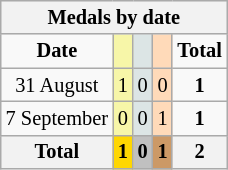<table class="wikitable" style="font-size:85%">
<tr bgcolor="#efefef">
<th colspan=6>Medals by date</th>
</tr>
<tr align=center>
<td><strong>Date</strong></td>
<td bgcolor=#f7f6a8></td>
<td bgcolor=#dce5e5></td>
<td bgcolor=#ffdab9></td>
<td><strong>Total</strong></td>
</tr>
<tr align=center>
<td>31 August</td>
<td style="background:#F7F6A8;">1</td>
<td style="background:#DCE5E5;">0</td>
<td style="background:#FFDAB9;">0</td>
<td><strong>1</strong></td>
</tr>
<tr align=center>
<td>7 September</td>
<td style="background:#F7F6A8;">0</td>
<td style="background:#DCE5E5;">0</td>
<td style="background:#FFDAB9;">1</td>
<td><strong>1</strong></td>
</tr>
<tr align=center>
<th><strong>Total</strong></th>
<th style="background:gold;"><strong>1</strong></th>
<th style="background:silver;"><strong>0</strong></th>
<th style="background:#c96;"><strong>1</strong></th>
<th>2</th>
</tr>
</table>
